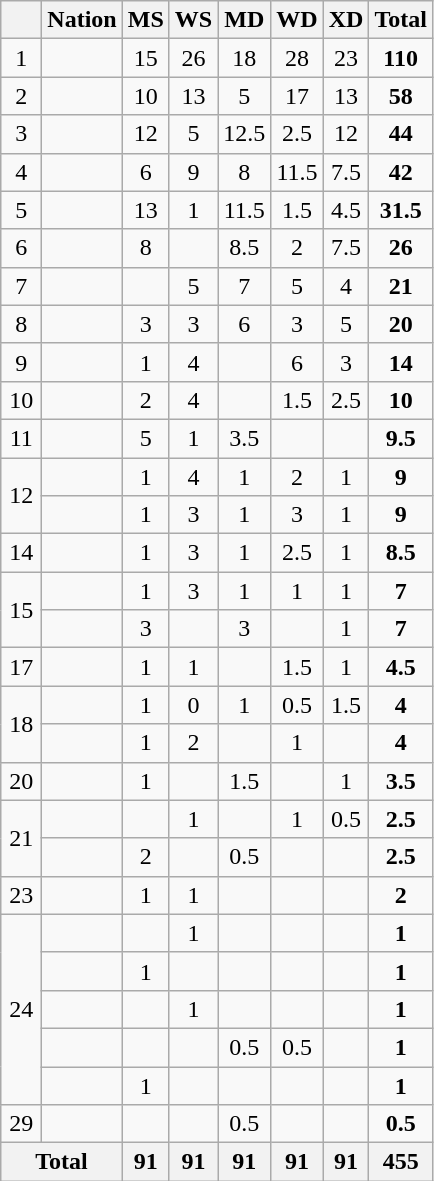<table class="wikitable" style="text-align:center">
<tr>
<th width="20"></th>
<th>Nation</th>
<th width="20">MS</th>
<th width="20">WS</th>
<th width="20">MD</th>
<th width="20">WD</th>
<th width="20">XD</th>
<th>Total</th>
</tr>
<tr>
<td>1</td>
<td align=left></td>
<td>15</td>
<td>26</td>
<td>18</td>
<td>28</td>
<td>23</td>
<td><strong>110</strong></td>
</tr>
<tr>
<td>2</td>
<td align=left></td>
<td>10</td>
<td>13</td>
<td>5</td>
<td>17</td>
<td>13</td>
<td><strong>58</strong></td>
</tr>
<tr>
<td>3</td>
<td align=left></td>
<td>12</td>
<td>5</td>
<td>12.5</td>
<td>2.5</td>
<td>12</td>
<td><strong>44</strong></td>
</tr>
<tr>
<td>4</td>
<td align=left><strong></strong></td>
<td>6</td>
<td>9</td>
<td>8</td>
<td>11.5</td>
<td>7.5</td>
<td><strong>42</strong></td>
</tr>
<tr>
<td>5</td>
<td align=left><br></td>
<td>13</td>
<td>1</td>
<td>11.5</td>
<td>1.5</td>
<td>4.5</td>
<td><strong>31.5</strong></td>
</tr>
<tr>
<td>6</td>
<td align=left></td>
<td>8</td>
<td></td>
<td>8.5</td>
<td>2</td>
<td>7.5</td>
<td><strong>26</strong></td>
</tr>
<tr>
<td>7</td>
<td align=left></td>
<td></td>
<td>5</td>
<td>7</td>
<td>5</td>
<td>4</td>
<td><strong>21</strong></td>
</tr>
<tr>
<td>8</td>
<td align=left><br></td>
<td>3</td>
<td>3</td>
<td>6</td>
<td>3</td>
<td>5</td>
<td><strong>20</strong></td>
</tr>
<tr>
<td>9</td>
<td align=left></td>
<td>1</td>
<td>4</td>
<td></td>
<td>6</td>
<td>3</td>
<td><strong>14</strong></td>
</tr>
<tr>
<td>10</td>
<td align=left></td>
<td>2</td>
<td>4</td>
<td></td>
<td>1.5</td>
<td>2.5</td>
<td><strong>10</strong></td>
</tr>
<tr>
<td>11</td>
<td align=left></td>
<td>5</td>
<td>1</td>
<td>3.5</td>
<td></td>
<td></td>
<td><strong>9.5</strong></td>
</tr>
<tr>
<td rowspan=2>12</td>
<td align=left></td>
<td>1</td>
<td>4</td>
<td>1</td>
<td>2</td>
<td>1</td>
<td><strong>9</strong></td>
</tr>
<tr>
<td align=left></td>
<td>1</td>
<td>3</td>
<td>1</td>
<td>3</td>
<td>1</td>
<td><strong>9</strong></td>
</tr>
<tr>
<td>14</td>
<td align=left></td>
<td>1</td>
<td>3</td>
<td>1</td>
<td>2.5</td>
<td>1</td>
<td><strong>8.5</strong></td>
</tr>
<tr>
<td rowspan=2>15</td>
<td align=left></td>
<td>1</td>
<td>3</td>
<td>1</td>
<td>1</td>
<td>1</td>
<td><strong>7</strong></td>
</tr>
<tr>
<td align=left><br></td>
<td>3</td>
<td></td>
<td>3</td>
<td></td>
<td>1</td>
<td><strong>7</strong></td>
</tr>
<tr>
<td>17</td>
<td align=left></td>
<td>1</td>
<td>1</td>
<td></td>
<td>1.5</td>
<td>1</td>
<td><strong>4.5</strong></td>
</tr>
<tr>
<td rowspan=2>18</td>
<td align=left></td>
<td>1</td>
<td>0</td>
<td>1</td>
<td>0.5</td>
<td>1.5</td>
<td><strong>4</strong></td>
</tr>
<tr>
<td align=left><em></em><br></td>
<td>1</td>
<td>2</td>
<td></td>
<td>1</td>
<td></td>
<td><strong>4</strong></td>
</tr>
<tr>
<td>20</td>
<td align=left></td>
<td>1</td>
<td></td>
<td>1.5</td>
<td></td>
<td>1</td>
<td><strong>3.5</strong></td>
</tr>
<tr>
<td rowspan=2>21</td>
<td align=left></td>
<td></td>
<td>1</td>
<td></td>
<td>1</td>
<td>0.5</td>
<td><strong>2.5</strong></td>
</tr>
<tr>
<td align=left></td>
<td>2</td>
<td></td>
<td>0.5</td>
<td></td>
<td></td>
<td><strong>2.5</strong></td>
</tr>
<tr>
<td>23</td>
<td align=left></td>
<td>1</td>
<td>1</td>
<td></td>
<td></td>
<td></td>
<td><strong>2</strong></td>
</tr>
<tr>
<td rowspan=5>24</td>
<td align=left></td>
<td></td>
<td>1</td>
<td></td>
<td></td>
<td></td>
<td><strong>1</strong></td>
</tr>
<tr>
<td align=left></td>
<td>1</td>
<td></td>
<td></td>
<td></td>
<td></td>
<td><strong>1</strong></td>
</tr>
<tr>
<td align=left></td>
<td></td>
<td>1</td>
<td></td>
<td></td>
<td></td>
<td><strong>1</strong></td>
</tr>
<tr>
<td align=left></td>
<td></td>
<td></td>
<td>0.5</td>
<td>0.5</td>
<td></td>
<td><strong>1</strong></td>
</tr>
<tr>
<td align=left><em></em></td>
<td>1</td>
<td></td>
<td></td>
<td></td>
<td></td>
<td><strong>1</strong></td>
</tr>
<tr>
<td>29</td>
<td align=left></td>
<td></td>
<td></td>
<td>0.5</td>
<td></td>
<td></td>
<td><strong>0.5</strong></td>
</tr>
<tr>
<th colspan=2>Total</th>
<th>91</th>
<th>91</th>
<th>91</th>
<th>91</th>
<th>91</th>
<th>455</th>
</tr>
</table>
